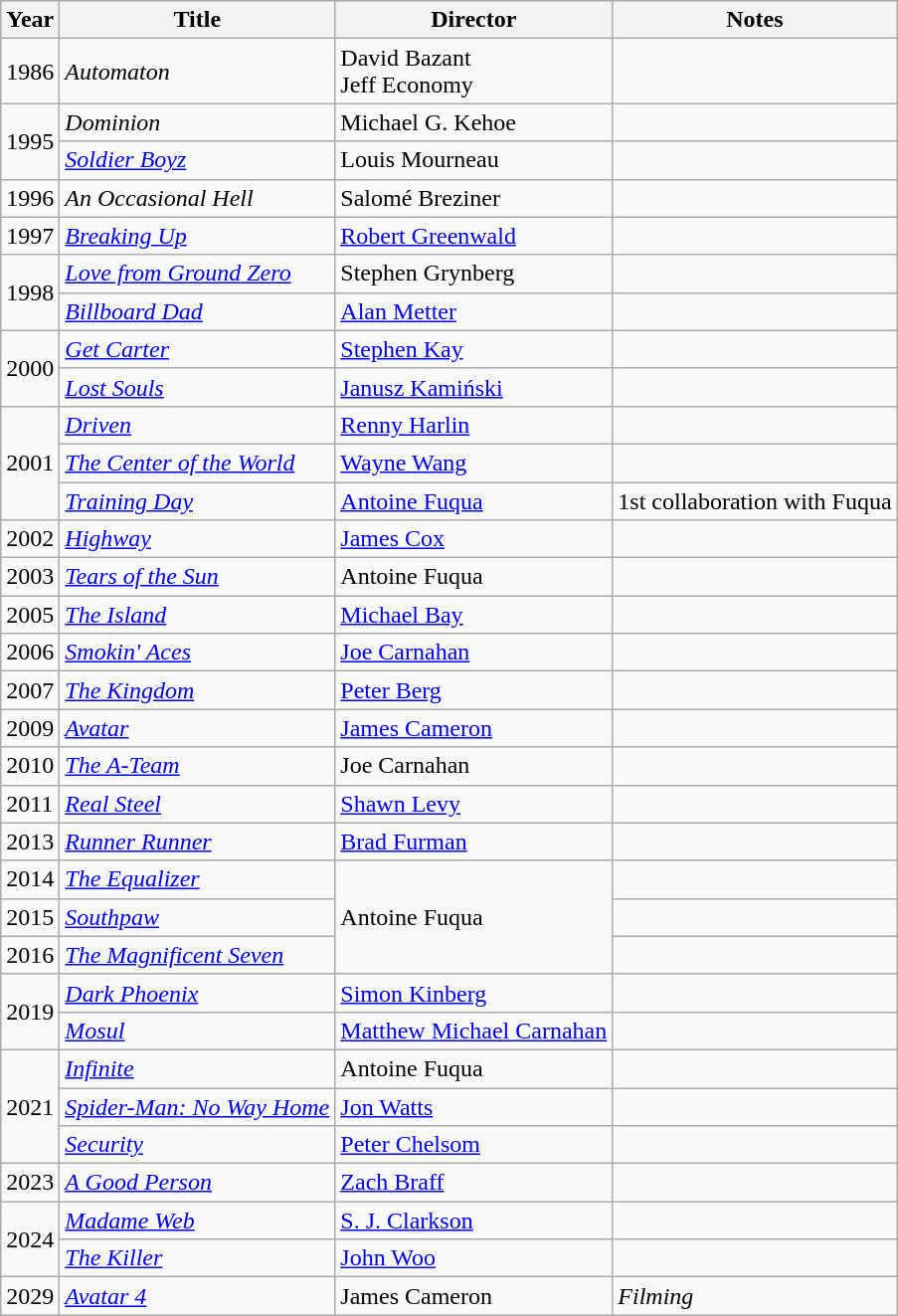<table class="wikitable plainrowheaders">
<tr>
<th>Year</th>
<th>Title</th>
<th>Director</th>
<th>Notes</th>
</tr>
<tr>
<td>1986</td>
<td><em>Automaton</em></td>
<td>David Bazant<br>Jeff Economy</td>
<td></td>
</tr>
<tr>
<td rowspan=2>1995</td>
<td><em>Dominion</em></td>
<td>Michael G. Kehoe</td>
<td></td>
</tr>
<tr>
<td><em><a href='#'>Soldier Boyz</a></em></td>
<td>Louis Mourneau</td>
<td></td>
</tr>
<tr>
<td>1996</td>
<td><em>An Occasional Hell</em></td>
<td>Salomé Breziner</td>
<td></td>
</tr>
<tr>
<td>1997</td>
<td><em><a href='#'>Breaking Up</a></em></td>
<td><a href='#'>Robert Greenwald</a></td>
<td></td>
</tr>
<tr>
<td rowspan=2>1998</td>
<td><em><a href='#'>Love from Ground Zero</a></em></td>
<td>Stephen Grynberg</td>
<td></td>
</tr>
<tr>
<td><em><a href='#'>Billboard Dad</a></em></td>
<td><a href='#'>Alan Metter</a></td>
<td></td>
</tr>
<tr>
<td rowspan=2>2000</td>
<td><em><a href='#'>Get Carter</a></em></td>
<td><a href='#'>Stephen Kay</a></td>
<td></td>
</tr>
<tr>
<td><em><a href='#'>Lost Souls</a></em></td>
<td><a href='#'>Janusz Kamiński</a></td>
<td></td>
</tr>
<tr>
<td rowspan=3>2001</td>
<td><em><a href='#'>Driven</a></em></td>
<td><a href='#'>Renny Harlin</a></td>
<td></td>
</tr>
<tr>
<td><em><a href='#'>The Center of the World</a></em></td>
<td><a href='#'>Wayne Wang</a></td>
<td></td>
</tr>
<tr>
<td><em><a href='#'>Training Day</a></em></td>
<td><a href='#'>Antoine Fuqua</a></td>
<td>1st collaboration with Fuqua</td>
</tr>
<tr>
<td>2002</td>
<td><em><a href='#'>Highway</a></em></td>
<td><a href='#'>James Cox</a></td>
<td></td>
</tr>
<tr>
<td>2003</td>
<td><em><a href='#'>Tears of the Sun</a></em></td>
<td>Antoine Fuqua</td>
<td></td>
</tr>
<tr>
<td>2005</td>
<td><em><a href='#'>The Island</a></em></td>
<td><a href='#'>Michael Bay</a></td>
<td></td>
</tr>
<tr>
<td>2006</td>
<td><em><a href='#'>Smokin' Aces</a></em></td>
<td><a href='#'>Joe Carnahan</a></td>
<td></td>
</tr>
<tr>
<td>2007</td>
<td><em><a href='#'>The Kingdom</a></em></td>
<td><a href='#'>Peter Berg</a></td>
<td></td>
</tr>
<tr>
<td>2009</td>
<td><em><a href='#'>Avatar</a></em></td>
<td><a href='#'>James Cameron</a></td>
<td></td>
</tr>
<tr>
<td>2010</td>
<td><em><a href='#'>The A-Team</a></em></td>
<td>Joe Carnahan</td>
<td></td>
</tr>
<tr>
<td>2011</td>
<td><em><a href='#'>Real Steel</a></em></td>
<td><a href='#'>Shawn Levy</a></td>
<td></td>
</tr>
<tr>
<td>2013</td>
<td><em><a href='#'>Runner Runner</a></em></td>
<td><a href='#'>Brad Furman</a></td>
<td></td>
</tr>
<tr>
<td>2014</td>
<td><em><a href='#'>The Equalizer</a></em></td>
<td rowspan=3>Antoine Fuqua</td>
<td></td>
</tr>
<tr>
<td>2015</td>
<td><em><a href='#'>Southpaw</a></em></td>
<td></td>
</tr>
<tr>
<td>2016</td>
<td><em><a href='#'>The Magnificent Seven</a></em></td>
<td></td>
</tr>
<tr>
<td rowspan=2>2019</td>
<td><em><a href='#'>Dark Phoenix</a></em></td>
<td><a href='#'>Simon Kinberg</a></td>
<td></td>
</tr>
<tr>
<td><em><a href='#'>Mosul</a></em></td>
<td><a href='#'>Matthew Michael Carnahan</a></td>
<td></td>
</tr>
<tr>
<td rowspan=3>2021</td>
<td><em><a href='#'>Infinite</a></em></td>
<td>Antoine Fuqua</td>
<td></td>
</tr>
<tr>
<td><em><a href='#'>Spider-Man: No Way Home</a></em></td>
<td><a href='#'>Jon Watts</a></td>
<td></td>
</tr>
<tr>
<td><em><a href='#'>Security</a></em></td>
<td><a href='#'>Peter Chelsom</a></td>
<td></td>
</tr>
<tr>
<td>2023</td>
<td><em><a href='#'>A Good Person</a></em></td>
<td><a href='#'>Zach Braff</a></td>
<td></td>
</tr>
<tr>
<td rowspan=2>2024</td>
<td><em><a href='#'>Madame Web</a></em></td>
<td><a href='#'>S. J. Clarkson</a></td>
<td></td>
</tr>
<tr>
<td><em><a href='#'>The Killer</a></em></td>
<td><a href='#'>John Woo</a></td>
<td></td>
</tr>
<tr>
<td>2029</td>
<td><em><a href='#'>Avatar 4</a></em></td>
<td>James Cameron</td>
<td><em>Filming</em></td>
</tr>
</table>
